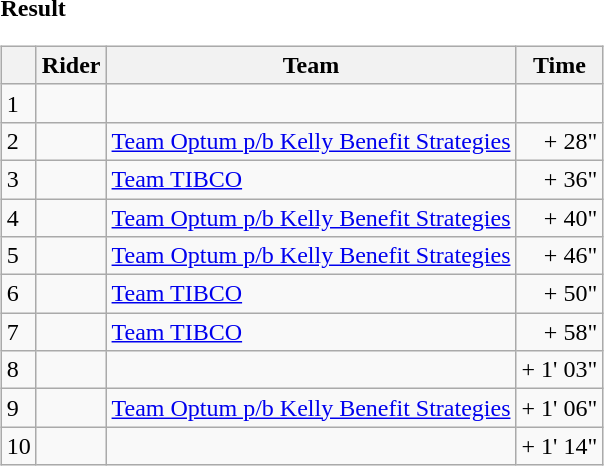<table>
<tr>
<td><strong>Result</strong><br><table class="wikitable">
<tr>
<th></th>
<th>Rider</th>
<th>Team</th>
<th>Time</th>
</tr>
<tr>
<td>1</td>
<td></td>
<td></td>
<td align="right"></td>
</tr>
<tr>
<td>2</td>
<td></td>
<td><a href='#'>Team Optum p/b Kelly Benefit Strategies</a></td>
<td align="right">+ 28"</td>
</tr>
<tr>
<td>3</td>
<td></td>
<td><a href='#'>Team TIBCO</a></td>
<td align="right">+ 36"</td>
</tr>
<tr>
<td>4</td>
<td></td>
<td><a href='#'>Team Optum p/b Kelly Benefit Strategies</a></td>
<td align="right">+ 40"</td>
</tr>
<tr>
<td>5</td>
<td></td>
<td><a href='#'>Team Optum p/b Kelly Benefit Strategies</a></td>
<td align="right">+ 46"</td>
</tr>
<tr>
<td>6</td>
<td></td>
<td><a href='#'>Team TIBCO</a></td>
<td align="right">+ 50"</td>
</tr>
<tr>
<td>7</td>
<td></td>
<td><a href='#'>Team TIBCO</a></td>
<td align="right">+ 58"</td>
</tr>
<tr>
<td>8</td>
<td></td>
<td></td>
<td align="right">+ 1' 03"</td>
</tr>
<tr>
<td>9</td>
<td></td>
<td><a href='#'>Team Optum p/b Kelly Benefit Strategies</a></td>
<td align="right">+ 1' 06"</td>
</tr>
<tr>
<td>10</td>
<td></td>
<td></td>
<td align="right">+ 1' 14"</td>
</tr>
</table>
</td>
</tr>
</table>
